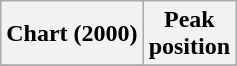<table class="wikitable sortable">
<tr>
<th align="left">Chart (2000)</th>
<th align="center">Peak<br>position</th>
</tr>
<tr>
</tr>
</table>
